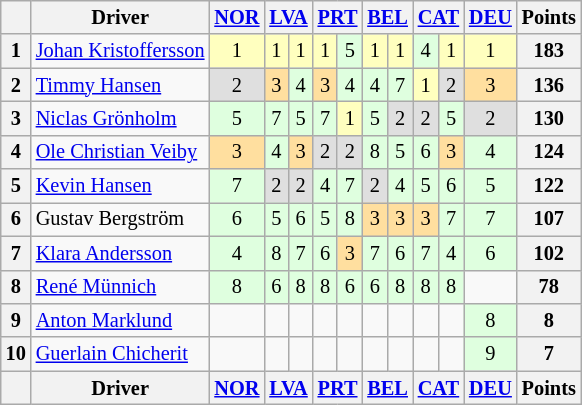<table class="wikitable" style="font-size:85%; text-align:center;">
<tr>
<th></th>
<th>Driver</th>
<th><a href='#'>NOR</a><br></th>
<th colspan="2"><a href='#'>LVA</a><br></th>
<th colspan="2"><a href='#'>PRT</a><br></th>
<th colspan="2"><a href='#'>BEL</a><br></th>
<th colspan="2"><a href='#'>CAT</a><br></th>
<th><a href='#'>DEU</a><br></th>
<th>Points</th>
</tr>
<tr>
<th>1</th>
<td align=left> <a href='#'>Johan Kristoffersson</a></td>
<td style="background:#ffffbf;">1</td>
<td style="background:#ffffbf;">1</td>
<td style="background:#ffffbf;">1</td>
<td style="background:#ffffbf;">1</td>
<td style="background:#dfffdf;">5</td>
<td style="background:#ffffbf;">1</td>
<td style="background:#ffffbf;">1</td>
<td style="background:#dfffdf;">4</td>
<td style="background:#ffffbf;">1</td>
<td style="background:#ffffbf;">1</td>
<th>183</th>
</tr>
<tr>
<th>2</th>
<td align="left"> <a href='#'>Timmy Hansen</a></td>
<td style="background:#dfdfdf;">2</td>
<td style="background:#ffdf9f;">3</td>
<td style="background:#dfffdf;">4</td>
<td style="background:#ffdf9f;">3</td>
<td style="background:#dfffdf;">4</td>
<td style="background:#dfffdf;">4</td>
<td style="background:#dfffdf;">7</td>
<td style="background:#ffffbf;">1</td>
<td style="background:#dfdfdf;">2</td>
<td style="background:#ffdf9f;">3</td>
<th>136</th>
</tr>
<tr>
<th>3</th>
<td align="left"> <a href='#'>Niclas Grönholm</a></td>
<td style="background:#dfffdf;">5</td>
<td style="background:#dfffdf;">7</td>
<td style="background:#dfffdf;">5</td>
<td style="background:#dfffdf;">7</td>
<td style="background:#ffffbf;">1</td>
<td style="background:#dfffdf;">5</td>
<td style="background:#dfdfdf;">2</td>
<td style="background:#dfdfdf;">2</td>
<td style="background:#dfffdf;">5</td>
<td style="background:#dfdfdf;">2</td>
<th>130</th>
</tr>
<tr>
<th>4</th>
<td align="left"> <a href='#'>Ole Christian Veiby</a></td>
<td style="background:#ffdf9f;">3</td>
<td style="background:#dfffdf;">4</td>
<td style="background:#ffdf9f;">3</td>
<td style="background:#dfdfdf;">2</td>
<td style="background:#dfdfdf;">2</td>
<td style="background:#dfffdf;">8</td>
<td style="background:#dfffdf;">5</td>
<td style="background:#dfffdf;">6</td>
<td style="background:#ffdf9f;">3</td>
<td style="background:#dfffdf;">4</td>
<th>124</th>
</tr>
<tr>
<th>5</th>
<td align="left"> <a href='#'>Kevin Hansen</a></td>
<td style="background:#dfffdf;">7</td>
<td style="background:#dfdfdf;">2</td>
<td style="background:#dfdfdf;">2</td>
<td style="background:#dfffdf;">4</td>
<td style="background:#dfffdf;">7</td>
<td style="background:#dfdfdf;">2</td>
<td style="background:#dfffdf;">4</td>
<td style="background:#dfffdf;">5</td>
<td style="background:#dfffdf;">6</td>
<td style="background:#dfffdf;">5</td>
<th>122</th>
</tr>
<tr>
<th>6</th>
<td align="left"> Gustav Bergström</td>
<td style="background:#dfffdf;">6</td>
<td style="background:#dfffdf;">5</td>
<td style="background:#dfffdf;">6</td>
<td style="background:#dfffdf;">5</td>
<td style="background:#dfffdf;">8</td>
<td style="background:#ffdf9f;">3</td>
<td style="background:#ffdf9f;">3</td>
<td style="background:#ffdf9f;">3</td>
<td style="background:#dfffdf;">7</td>
<td style="background:#dfffdf;">7</td>
<th>107</th>
</tr>
<tr>
<th>7</th>
<td align="left"> <a href='#'>Klara Andersson</a></td>
<td style="background:#dfffdf;">4</td>
<td style="background:#dfffdf;">8</td>
<td style="background:#dfffdf;">7</td>
<td style="background:#dfffdf;">6</td>
<td style="background:#ffdf9f;">3</td>
<td style="background:#dfffdf;">7</td>
<td style="background:#dfffdf;">6</td>
<td style="background:#dfffdf;">7</td>
<td style="background:#dfffdf;">4</td>
<td style="background:#dfffdf;">6</td>
<th>102</th>
</tr>
<tr>
<th>8</th>
<td align="left"> <a href='#'>René Münnich</a></td>
<td style="background:#dfffdf;">8</td>
<td style="background:#dfffdf;">6</td>
<td style="background:#dfffdf;">8</td>
<td style="background:#dfffdf;">8</td>
<td style="background:#dfffdf;">6</td>
<td style="background:#dfffdf;">6</td>
<td style="background:#dfffdf;">8</td>
<td style="background:#dfffdf;">8</td>
<td style="background:#dfffdf;">8</td>
<td></td>
<th>78</th>
</tr>
<tr>
<th>9</th>
<td align="left"> <a href='#'>Anton Marklund</a></td>
<td></td>
<td></td>
<td></td>
<td></td>
<td></td>
<td></td>
<td></td>
<td></td>
<td></td>
<td style="background:#dfffdf;">8</td>
<th>8</th>
</tr>
<tr>
<th>10</th>
<td align="left"> <a href='#'>Guerlain Chicherit</a></td>
<td></td>
<td></td>
<td></td>
<td></td>
<td></td>
<td></td>
<td></td>
<td></td>
<td></td>
<td style="background:#dfffdf;">9</td>
<th>7</th>
</tr>
<tr>
<th></th>
<th>Driver</th>
<th><a href='#'>NOR</a><br></th>
<th colspan="2"><a href='#'>LVA</a><br></th>
<th colspan="2"><a href='#'>PRT</a><br></th>
<th colspan="2"><a href='#'>BEL</a><br></th>
<th colspan="2"><a href='#'>CAT</a><br></th>
<th><a href='#'>DEU</a><br></th>
<th>Points</th>
</tr>
</table>
